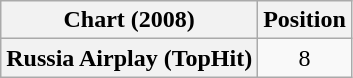<table class="wikitable plainrowheaders" style="text-align:center">
<tr>
<th scope="col">Chart (2008)</th>
<th scope="col">Position</th>
</tr>
<tr>
<th scope="row">Russia Airplay (TopHit)</th>
<td>8</td>
</tr>
</table>
